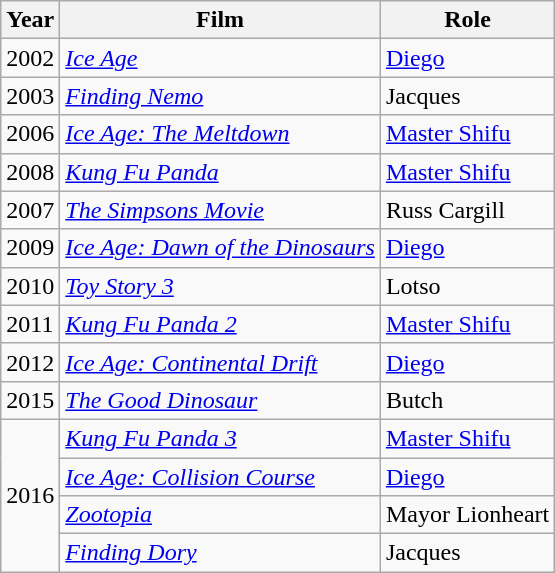<table class="wikitable">
<tr>
<th>Year</th>
<th>Film</th>
<th>Role</th>
</tr>
<tr>
<td>2002</td>
<td><em><a href='#'>Ice Age</a></em></td>
<td><a href='#'>Diego</a></td>
</tr>
<tr>
<td>2003</td>
<td><em><a href='#'>Finding Nemo</a></em></td>
<td>Jacques</td>
</tr>
<tr>
<td>2006</td>
<td><em><a href='#'>Ice Age: The Meltdown</a></em></td>
<td><a href='#'>Master Shifu</a></td>
</tr>
<tr>
<td>2008</td>
<td><em><a href='#'>Kung Fu Panda</a></em></td>
<td><a href='#'>Master Shifu</a></td>
</tr>
<tr>
<td>2007</td>
<td><em><a href='#'>The Simpsons Movie</a></em></td>
<td>Russ Cargill</td>
</tr>
<tr>
<td>2009</td>
<td><em><a href='#'>Ice Age: Dawn of the Dinosaurs</a></em></td>
<td><a href='#'>Diego</a></td>
</tr>
<tr>
<td>2010</td>
<td><em><a href='#'>Toy Story 3</a></em></td>
<td>Lotso</td>
</tr>
<tr>
<td>2011</td>
<td><em><a href='#'>Kung Fu Panda 2</a></em></td>
<td><a href='#'>Master Shifu</a></td>
</tr>
<tr>
<td>2012</td>
<td><em><a href='#'>Ice Age: Continental Drift</a></em></td>
<td><a href='#'>Diego</a></td>
</tr>
<tr>
<td>2015</td>
<td><em><a href='#'>The Good Dinosaur</a></em></td>
<td>Butch</td>
</tr>
<tr>
<td rowspan="4">2016</td>
<td><em><a href='#'>Kung Fu Panda 3</a></em></td>
<td><a href='#'>Master Shifu</a></td>
</tr>
<tr>
<td><em><a href='#'>Ice Age: Collision Course</a></em></td>
<td><a href='#'>Diego</a></td>
</tr>
<tr>
<td><em><a href='#'>Zootopia</a></em></td>
<td>Mayor Lionheart</td>
</tr>
<tr>
<td><em><a href='#'>Finding Dory</a></em></td>
<td>Jacques</td>
</tr>
</table>
